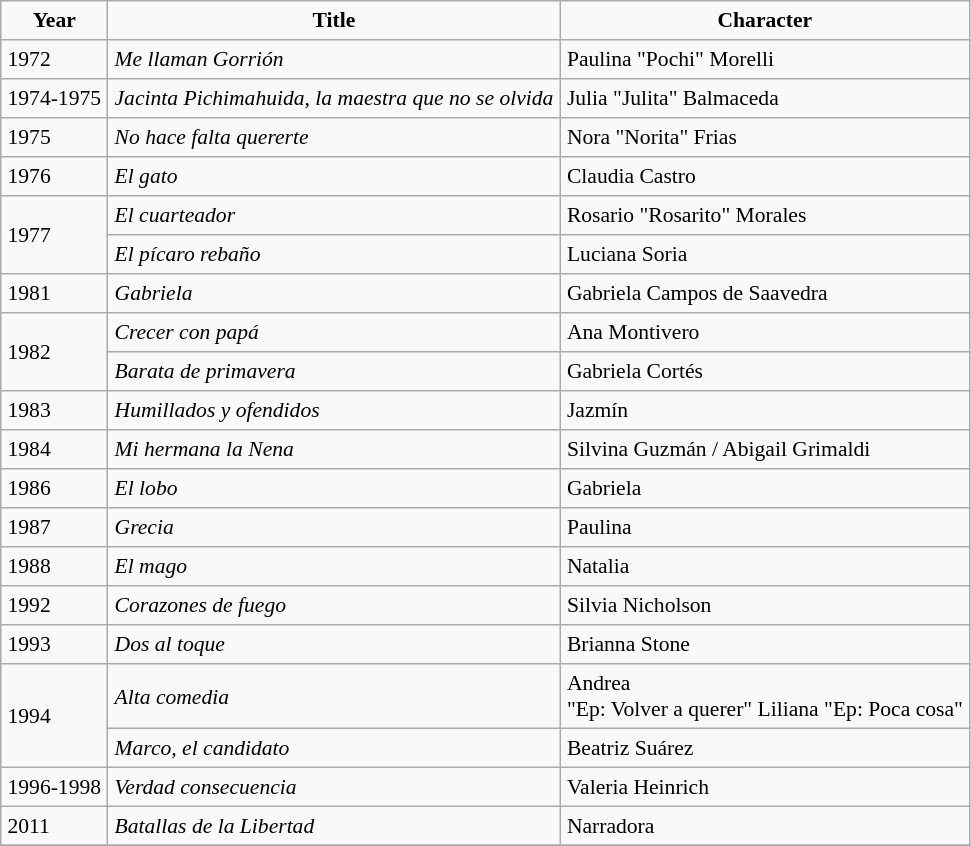<table cellspacing="0" cellpadding="4" border="2" style="margin: 1em 1em 1em 0; background: #f9f9f9; border: 1px #aaa solid; border-collapse: collapse; font-size: 90%;">
<tr>
<th>Year</th>
<th>Title</th>
<th>Character</th>
</tr>
<tr>
<td>1972</td>
<td><em>Me llaman Gorrión</em></td>
<td>Paulina "Pochi" Morelli</td>
</tr>
<tr>
<td>1974-1975</td>
<td><em>Jacinta Pichimahuida, la maestra que no se olvida</em></td>
<td>Julia "Julita" Balmaceda</td>
</tr>
<tr>
<td>1975</td>
<td><em>No hace falta quererte</em></td>
<td>Nora "Norita" Frias</td>
</tr>
<tr>
<td>1976</td>
<td><em>El gato</em></td>
<td>Claudia Castro</td>
</tr>
<tr>
<td rowspan="2">1977</td>
<td><em>El cuarteador</em></td>
<td>Rosario "Rosarito" Morales</td>
</tr>
<tr>
<td><em>El pícaro rebaño</em></td>
<td>Luciana Soria</td>
</tr>
<tr>
<td>1981</td>
<td><em>Gabriela</em></td>
<td>Gabriela Campos de Saavedra</td>
</tr>
<tr>
<td rowspan="2">1982</td>
<td><em>Crecer con papá</em></td>
<td>Ana Montivero</td>
</tr>
<tr>
<td><em>Barata de primavera</em></td>
<td>Gabriela Cortés</td>
</tr>
<tr>
<td>1983</td>
<td><em>Humillados y ofendidos</em></td>
<td>Jazmín</td>
</tr>
<tr>
<td>1984</td>
<td><em>Mi hermana la Nena</em></td>
<td>Silvina Guzmán / Abigail Grimaldi</td>
</tr>
<tr>
<td>1986</td>
<td><em>El lobo</em></td>
<td>Gabriela</td>
</tr>
<tr>
<td>1987</td>
<td><em>Grecia</em></td>
<td>Paulina</td>
</tr>
<tr>
<td>1988</td>
<td><em>El mago</em></td>
<td>Natalia</td>
</tr>
<tr>
<td>1992</td>
<td><em>Corazones de fuego</em></td>
<td>Silvia Nicholson</td>
</tr>
<tr>
<td>1993</td>
<td><em>Dos al toque</em></td>
<td>Brianna Stone</td>
</tr>
<tr>
<td rowspan="2">1994</td>
<td><em>Alta comedia</em></td>
<td>Andrea<br>"Ep: Volver a querer" 
Liliana 
"Ep: Poca cosa"</td>
</tr>
<tr>
<td><em>Marco, el candidato</em></td>
<td>Beatriz Suárez</td>
</tr>
<tr>
<td>1996-1998</td>
<td><em>Verdad consecuencia</em></td>
<td>Valeria Heinrich</td>
</tr>
<tr>
<td>2011</td>
<td><em>Batallas de la Libertad</em></td>
<td>Narradora</td>
</tr>
<tr>
</tr>
</table>
